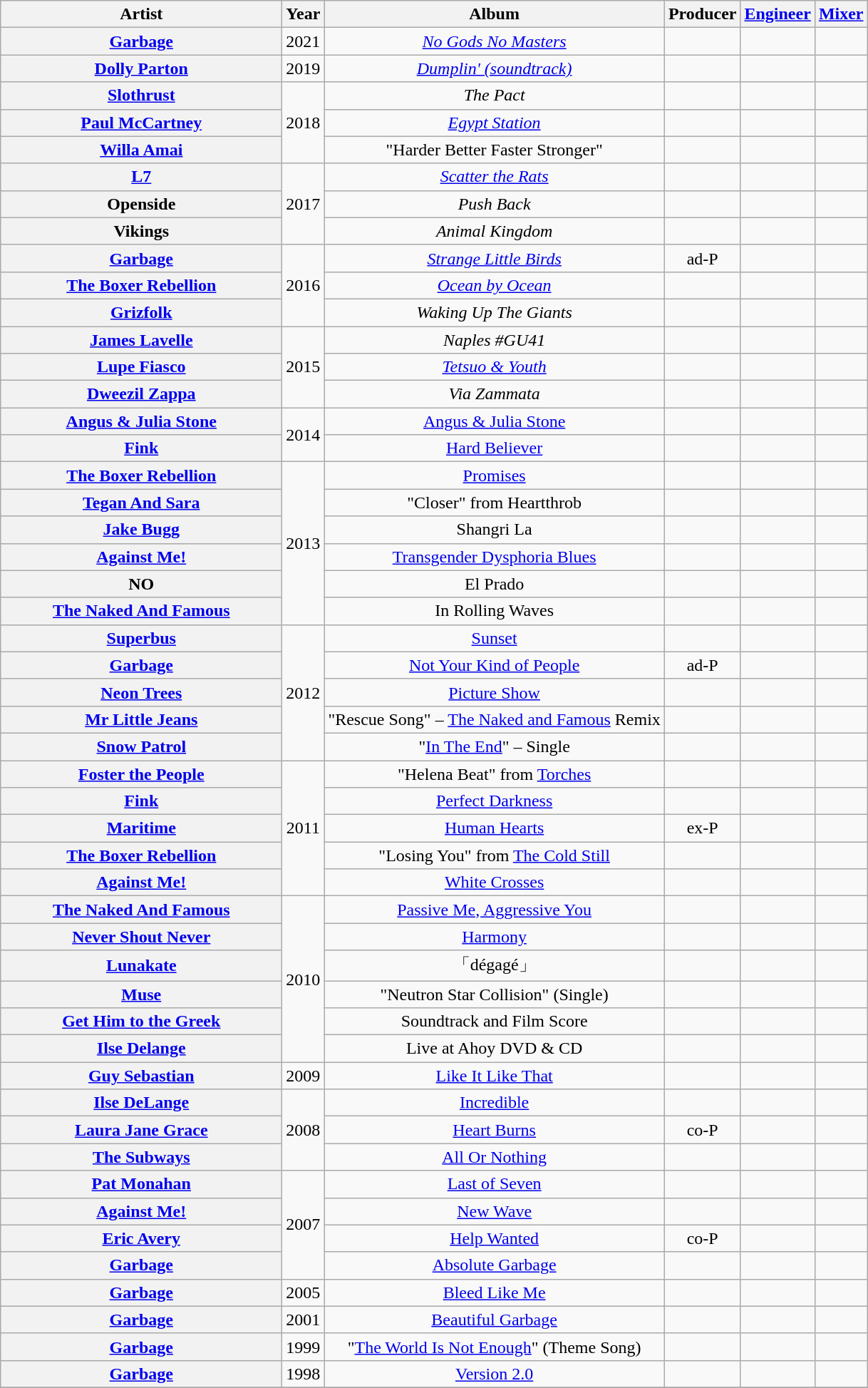<table class="wikitable plainrowheaders" style="text-align:center;">
<tr>
<th scope="col" style="width:16em;">Artist</th>
<th scope="col">Year</th>
<th scope="col">Album</th>
<th scope="col">Producer</th>
<th scope="col"><a href='#'>Engineer</a></th>
<th scope="col"><a href='#'>Mixer</a></th>
</tr>
<tr>
<th scope="row"><a href='#'>Garbage</a></th>
<td rowspan="1">2021</td>
<td><em><a href='#'>No Gods No Masters</a></em></td>
<td></td>
<td></td>
<td></td>
</tr>
<tr>
<th scope="row"><a href='#'>Dolly Parton</a></th>
<td rowspan="1">2019</td>
<td><em><a href='#'>Dumplin' (soundtrack)</a></em></td>
<td></td>
<td></td>
<td></td>
</tr>
<tr>
<th scope="row"><a href='#'>Slothrust</a></th>
<td rowspan="3">2018</td>
<td><em>The Pact</em></td>
<td></td>
<td></td>
<td></td>
</tr>
<tr>
<th scope="row"><a href='#'>Paul McCartney</a></th>
<td><em><a href='#'>Egypt Station</a></em></td>
<td></td>
<td></td>
<td></td>
</tr>
<tr>
<th scope="row"><a href='#'>Willa Amai</a></th>
<td>"Harder Better Faster Stronger"</td>
<td></td>
<td></td>
<td></td>
</tr>
<tr>
<th scope="row"><a href='#'>L7</a></th>
<td rowspan="3">2017</td>
<td><em><a href='#'>Scatter the Rats</a></em></td>
<td></td>
<td></td>
<td></td>
</tr>
<tr>
<th scope="row">Openside</th>
<td><em>Push Back</em></td>
<td></td>
<td></td>
<td></td>
</tr>
<tr>
<th scope="row">Vikings</th>
<td><em>Animal Kingdom</em></td>
<td></td>
<td></td>
<td></td>
</tr>
<tr>
<th scope="row"><a href='#'>Garbage</a></th>
<td rowspan="3">2016</td>
<td><em><a href='#'>Strange Little Birds</a></em></td>
<td>ad-P</td>
<td></td>
<td></td>
</tr>
<tr>
<th scope="row"><a href='#'>The Boxer Rebellion</a></th>
<td><em><a href='#'>Ocean by Ocean</a></em></td>
<td></td>
<td></td>
<td></td>
</tr>
<tr>
<th scope="row"><a href='#'>Grizfolk</a></th>
<td><em>Waking Up The Giants</em></td>
<td></td>
<td></td>
<td></td>
</tr>
<tr>
<th scope="row"><a href='#'>James Lavelle</a></th>
<td rowspan="3">2015</td>
<td><em>Naples #GU41</em></td>
<td></td>
<td></td>
<td></td>
</tr>
<tr>
<th scope="row"><a href='#'>Lupe Fiasco</a></th>
<td><em><a href='#'>Tetsuo & Youth</a></em></td>
<td></td>
<td></td>
<td></td>
</tr>
<tr>
<th scope="row"><a href='#'>Dweezil Zappa</a></th>
<td><em>Via Zammata<strong></td>
<td></td>
<td></td>
<td></td>
</tr>
<tr>
<th scope="row"><a href='#'>Angus & Julia Stone</a></th>
<td rowspan="2">2014</td>
<td></em><a href='#'>Angus & Julia Stone</a><em></td>
<td></td>
<td></td>
<td></td>
</tr>
<tr>
<th scope="row"><a href='#'>Fink</a></th>
<td></em><a href='#'>Hard Believer</a><em></td>
<td></td>
<td></td>
<td></td>
</tr>
<tr>
<th scope="row"><a href='#'>The Boxer Rebellion</a></th>
<td rowspan="6">2013</td>
<td></em><a href='#'>Promises</a><em></td>
<td></td>
<td></td>
<td></td>
</tr>
<tr>
<th scope="row"><a href='#'>Tegan And Sara</a></th>
<td>"Closer" from </em>Heartthrob<em></td>
<td></td>
<td></td>
<td></td>
</tr>
<tr>
<th scope="row"><a href='#'>Jake Bugg</a></th>
<td></em> Shangri La <em></td>
<td></td>
<td></td>
<td></td>
</tr>
<tr>
<th scope="row"><a href='#'>Against Me!</a></th>
<td></em><a href='#'>Transgender Dysphoria Blues</a><em></td>
<td></td>
<td></td>
<td></td>
</tr>
<tr>
<th scope="row">NO</th>
<td></em>El Prado<em></td>
<td></td>
<td></td>
<td></td>
</tr>
<tr>
<th scope="row"><a href='#'>The Naked And Famous</a></th>
<td></em>In Rolling Waves<em></td>
<td></td>
<td></td>
<td></td>
</tr>
<tr>
<th scope="row"><a href='#'>Superbus</a></th>
<td rowspan="5">2012</td>
<td></em><a href='#'>Sunset</a><em></td>
<td></td>
<td></td>
<td></td>
</tr>
<tr>
<th scope="row"><a href='#'>Garbage</a></th>
<td></em><a href='#'>Not Your Kind of People</a><em></td>
<td>ad-P<br></td>
<td></td>
<td></td>
</tr>
<tr>
<th scope="row"><a href='#'>Neon Trees</a></th>
<td></em><a href='#'>Picture Show</a><em></td>
<td></td>
<td></td>
<td></td>
</tr>
<tr>
<th scope="row"><a href='#'>Mr Little Jeans</a></th>
<td>"Rescue Song" – <a href='#'>The Naked and Famous</a> Remix</td>
<td></td>
<td></td>
<td></td>
</tr>
<tr>
<th scope="row"><a href='#'>Snow Patrol</a></th>
<td>"<a href='#'>In The End</a>" – Single</td>
<td></td>
<td></td>
<td></td>
</tr>
<tr>
<th scope="row"><a href='#'>Foster the People</a></th>
<td rowspan="5">2011</td>
<td>"Helena Beat" from </em><a href='#'>Torches</a><em></td>
<td></td>
<td></td>
<td></td>
</tr>
<tr>
<th scope="row"><a href='#'>Fink</a></th>
<td><a href='#'>Perfect Darkness</a></td>
<td></td>
<td></td>
<td></td>
</tr>
<tr>
<th scope="row"><a href='#'>Maritime</a></th>
<td></em><a href='#'>Human Hearts</a><em></td>
<td>ex-P<br></td>
<td></td>
<td></td>
</tr>
<tr>
<th scope="row"><a href='#'>The Boxer Rebellion</a></th>
<td>"Losing You" from </em><a href='#'>The Cold Still</a><em></td>
<td></td>
<td></td>
<td></td>
</tr>
<tr>
<th scope="row"><a href='#'>Against Me!</a></th>
<td></em><a href='#'>White Crosses</a><em></td>
<td></td>
<td></td>
<td></td>
</tr>
<tr>
<th scope="row"><a href='#'>The Naked And Famous</a></th>
<td rowspan="6">2010</td>
<td></em><a href='#'>Passive Me, Aggressive You</a><em></td>
<td></td>
<td></td>
<td></td>
</tr>
<tr>
<th scope="row"><a href='#'>Never Shout Never</a></th>
<td></em><a href='#'>Harmony</a><em></td>
<td></td>
<td></td>
<td></td>
</tr>
<tr>
<th scope="row"><a href='#'>Lunakate</a></th>
<td></em>「dégagé」 <em></td>
<td></td>
<td></td>
<td></td>
</tr>
<tr>
<th scope="row"><a href='#'>Muse</a></th>
<td>"Neutron Star Collision" (Single)</td>
<td></td>
<td></td>
<td></td>
</tr>
<tr>
<th scope="row"><a href='#'>Get Him to the Greek</a></th>
<td></em>Soundtrack and Film Score<em></td>
<td></td>
<td></td>
<td></td>
</tr>
<tr>
<th scope="row"><a href='#'>Ilse Delange</a></th>
<td></em>Live at Ahoy DVD & CD<em></td>
<td></td>
<td></td>
<td></td>
</tr>
<tr>
<th scope="row"><a href='#'>Guy Sebastian</a></th>
<td>2009</td>
<td></em><a href='#'>Like It Like That</a><em></td>
<td></td>
<td></td>
<td></td>
</tr>
<tr>
<th scope="row"><a href='#'>Ilse DeLange</a></th>
<td rowspan="3">2008</td>
<td></em><a href='#'>Incredible</a><em></td>
<td></td>
<td></td>
<td></td>
</tr>
<tr>
<th scope="row"><a href='#'>Laura Jane Grace</a></th>
<td></em><a href='#'>Heart Burns</a><em></td>
<td>co-P<br></td>
<td></td>
<td></td>
</tr>
<tr>
<th scope="row"><a href='#'>The Subways</a></th>
<td></em><a href='#'>All Or Nothing</a><em></td>
<td></td>
<td></td>
<td></td>
</tr>
<tr>
<th scope="row"><a href='#'>Pat Monahan</a></th>
<td rowspan="4">2007</td>
<td></em><a href='#'>Last of Seven</a><em></td>
<td></td>
<td></td>
<td></td>
</tr>
<tr>
<th scope="row"><a href='#'>Against Me!</a></th>
<td></em><a href='#'>New Wave</a><em></td>
<td></td>
<td></td>
<td></td>
</tr>
<tr>
<th scope="row"><a href='#'>Eric Avery</a></th>
<td></em><a href='#'>Help Wanted</a><em></td>
<td>co-P<br></td>
<td></td>
<td></td>
</tr>
<tr>
<th scope="row"><a href='#'>Garbage</a></th>
<td></em><a href='#'>Absolute Garbage</a><em></td>
<td></td>
<td></td>
<td></td>
</tr>
<tr>
<th scope="row"><a href='#'>Garbage</a></th>
<td>2005</td>
<td></em><a href='#'>Bleed Like Me</a><em></td>
<td></td>
<td></td>
<td></td>
</tr>
<tr>
<th scope="row"><a href='#'>Garbage</a></th>
<td>2001</td>
<td></em><a href='#'>Beautiful Garbage</a><em></td>
<td></td>
<td></td>
<td></td>
</tr>
<tr>
<th scope="row"><a href='#'>Garbage</a></th>
<td>1999</td>
<td>"<a href='#'>The World Is Not Enough</a>" (Theme Song)</td>
<td></td>
<td></td>
<td></td>
</tr>
<tr>
<th scope="row"><a href='#'>Garbage</a></th>
<td>1998</td>
<td></em><a href='#'>Version 2.0</a><em></td>
<td></td>
<td></td>
<td></td>
</tr>
<tr>
</tr>
</table>
